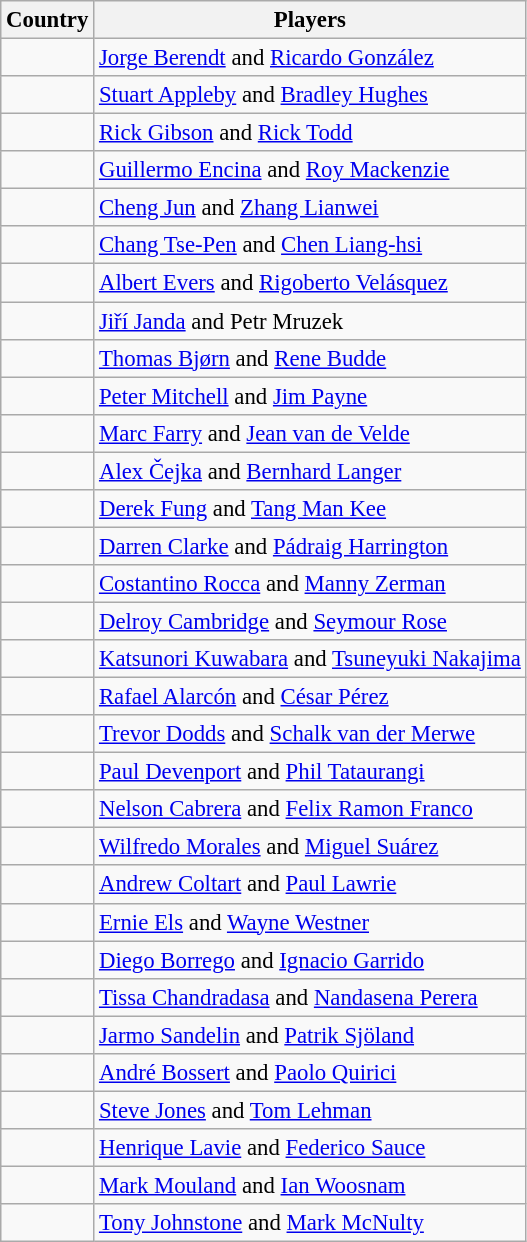<table class="wikitable" style="font-size:95%;">
<tr>
<th>Country</th>
<th>Players</th>
</tr>
<tr>
<td></td>
<td><a href='#'>Jorge Berendt</a> and <a href='#'>Ricardo González</a></td>
</tr>
<tr>
<td></td>
<td><a href='#'>Stuart Appleby</a> and <a href='#'>Bradley Hughes</a></td>
</tr>
<tr>
<td></td>
<td><a href='#'>Rick Gibson</a> and <a href='#'>Rick Todd</a></td>
</tr>
<tr>
<td></td>
<td><a href='#'>Guillermo Encina</a> and <a href='#'>Roy Mackenzie</a></td>
</tr>
<tr>
<td></td>
<td><a href='#'>Cheng Jun</a> and <a href='#'>Zhang Lianwei</a></td>
</tr>
<tr>
<td></td>
<td><a href='#'>Chang Tse-Pen</a> and <a href='#'>Chen Liang-hsi</a></td>
</tr>
<tr>
<td></td>
<td><a href='#'>Albert Evers</a> and <a href='#'>Rigoberto Velásquez</a></td>
</tr>
<tr>
<td></td>
<td><a href='#'>Jiří Janda</a> and Petr Mruzek</td>
</tr>
<tr>
<td></td>
<td><a href='#'>Thomas Bjørn</a> and <a href='#'>Rene Budde</a></td>
</tr>
<tr>
<td></td>
<td><a href='#'>Peter Mitchell</a> and <a href='#'>Jim Payne</a></td>
</tr>
<tr>
<td></td>
<td><a href='#'>Marc Farry</a> and <a href='#'>Jean van de Velde</a></td>
</tr>
<tr>
<td></td>
<td><a href='#'>Alex Čejka</a> and <a href='#'>Bernhard Langer</a></td>
</tr>
<tr>
<td></td>
<td><a href='#'>Derek Fung</a> and <a href='#'>Tang Man Kee</a></td>
</tr>
<tr>
<td></td>
<td><a href='#'>Darren Clarke</a> and <a href='#'>Pádraig Harrington</a></td>
</tr>
<tr>
<td></td>
<td><a href='#'>Costantino Rocca</a> and <a href='#'>Manny Zerman</a></td>
</tr>
<tr>
<td></td>
<td><a href='#'>Delroy Cambridge</a> and <a href='#'>Seymour Rose</a></td>
</tr>
<tr>
<td></td>
<td><a href='#'>Katsunori Kuwabara</a> and <a href='#'>Tsuneyuki Nakajima</a></td>
</tr>
<tr>
<td></td>
<td><a href='#'>Rafael Alarcón</a> and <a href='#'>César Pérez</a></td>
</tr>
<tr>
<td></td>
<td><a href='#'>Trevor Dodds</a> and <a href='#'>Schalk van der Merwe</a></td>
</tr>
<tr>
<td></td>
<td><a href='#'>Paul Devenport</a> and <a href='#'>Phil Tataurangi</a></td>
</tr>
<tr>
<td></td>
<td><a href='#'>Nelson Cabrera</a> and <a href='#'>Felix Ramon Franco</a></td>
</tr>
<tr>
<td></td>
<td><a href='#'>Wilfredo Morales</a> and <a href='#'>Miguel Suárez</a></td>
</tr>
<tr>
<td></td>
<td><a href='#'>Andrew Coltart</a> and <a href='#'>Paul Lawrie</a></td>
</tr>
<tr>
<td></td>
<td><a href='#'>Ernie Els</a> and <a href='#'>Wayne Westner</a></td>
</tr>
<tr>
<td></td>
<td><a href='#'>Diego Borrego</a> and <a href='#'>Ignacio Garrido</a></td>
</tr>
<tr>
<td></td>
<td><a href='#'>Tissa Chandradasa</a> and <a href='#'>Nandasena Perera</a></td>
</tr>
<tr>
<td></td>
<td><a href='#'>Jarmo Sandelin</a> and <a href='#'>Patrik Sjöland</a></td>
</tr>
<tr>
<td></td>
<td><a href='#'>André Bossert</a> and <a href='#'>Paolo Quirici</a></td>
</tr>
<tr>
<td></td>
<td><a href='#'>Steve Jones</a> and <a href='#'>Tom Lehman</a></td>
</tr>
<tr>
<td></td>
<td><a href='#'>Henrique Lavie</a> and <a href='#'>Federico Sauce</a></td>
</tr>
<tr>
<td></td>
<td><a href='#'>Mark Mouland</a> and <a href='#'>Ian Woosnam</a></td>
</tr>
<tr>
<td></td>
<td><a href='#'>Tony Johnstone</a> and <a href='#'>Mark McNulty</a></td>
</tr>
</table>
